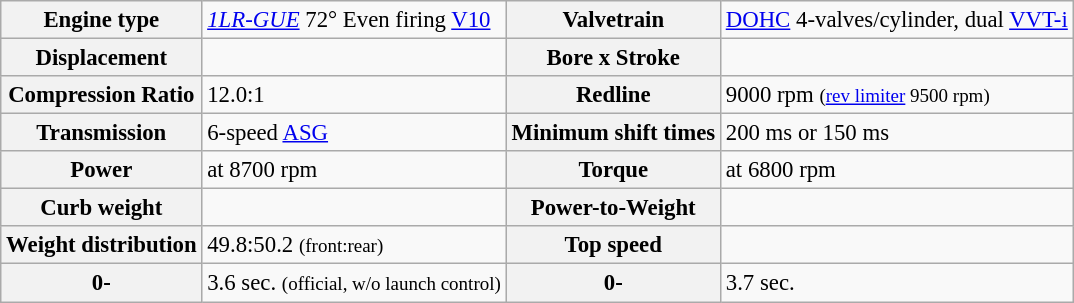<table class="wikitable" style="font-size:95%; width:%;">
<tr>
<th>Engine type</th>
<td><em><a href='#'>1LR-GUE</a></em> 72° Even firing <a href='#'>V10</a></td>
<th>Valvetrain</th>
<td><a href='#'>DOHC</a> 4-valves/cylinder, dual <a href='#'>VVT-i</a></td>
</tr>
<tr>
<th>Displacement</th>
<td></td>
<th>Bore x Stroke</th>
<td></td>
</tr>
<tr>
<th>Compression Ratio</th>
<td>12.0:1</td>
<th>Redline</th>
<td>9000 rpm <small>(<a href='#'>rev limiter</a> 9500 rpm)</small></td>
</tr>
<tr>
<th>Transmission</th>
<td>6-speed <a href='#'>ASG</a></td>
<th>Minimum shift times</th>
<td>200 ms or 150 ms</td>
</tr>
<tr>
<th>Power</th>
<td> at 8700 rpm</td>
<th>Torque</th>
<td> at 6800 rpm</td>
</tr>
<tr>
<th>Curb weight</th>
<td></td>
<th>Power-to-Weight</th>
<td></td>
</tr>
<tr>
<th>Weight distribution</th>
<td>49.8:50.2 <small>(front:rear)</small></td>
<th>Top speed</th>
<td></td>
</tr>
<tr>
<th>0-</th>
<td>3.6 sec. <small>(official, w/o launch control)</small></td>
<th>0-</th>
<td>3.7 sec.</td>
</tr>
</table>
